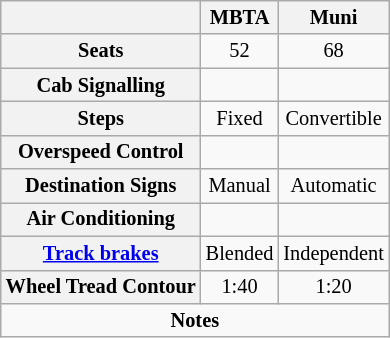<table class="wikitable floatright" style="font-size:85%;text-align:center;width=45em">
<tr>
<th> </th>
<th>MBTA</th>
<th>Muni</th>
</tr>
<tr>
<th>Seats</th>
<td>52</td>
<td>68</td>
</tr>
<tr>
<th>Cab Signalling</th>
<td></td>
<td></td>
</tr>
<tr>
<th>Steps</th>
<td>Fixed</td>
<td>Convertible</td>
</tr>
<tr>
<th>Overspeed Control</th>
<td></td>
<td></td>
</tr>
<tr>
<th>Destination Signs</th>
<td>Manual</td>
<td>Automatic</td>
</tr>
<tr>
<th>Air Conditioning</th>
<td></td>
<td></td>
</tr>
<tr>
<th><a href='#'>Track brakes</a></th>
<td>Blended</td>
<td>Independent</td>
</tr>
<tr>
<th>Wheel Tread Contour</th>
<td>1:40</td>
<td>1:20</td>
</tr>
<tr>
<td colspan=3><strong>Notes</strong><br></td>
</tr>
</table>
